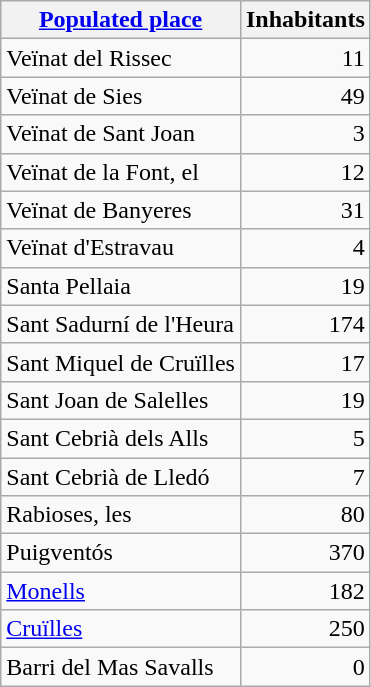<table class="wikitable sortable">
<tr>
<th><a href='#'>Populated place</a></th>
<th>Inhabitants</th>
</tr>
<tr>
<td>Veïnat del Rissec</td>
<td align=right>11</td>
</tr>
<tr>
<td>Veïnat de Sies</td>
<td align=right>49</td>
</tr>
<tr>
<td>Veïnat de Sant Joan</td>
<td align=right>3</td>
</tr>
<tr>
<td>Veïnat de la Font, el</td>
<td align=right>12</td>
</tr>
<tr>
<td>Veïnat de Banyeres</td>
<td align=right>31</td>
</tr>
<tr>
<td>Veïnat d'Estravau</td>
<td align=right>4</td>
</tr>
<tr>
<td>Santa Pellaia</td>
<td align=right>19</td>
</tr>
<tr>
<td>Sant Sadurní de l'Heura</td>
<td align=right>174</td>
</tr>
<tr>
<td>Sant Miquel de Cruïlles</td>
<td align=right>17</td>
</tr>
<tr>
<td>Sant Joan de Salelles</td>
<td align=right>19</td>
</tr>
<tr>
<td>Sant Cebrià dels Alls</td>
<td align=right>5</td>
</tr>
<tr>
<td>Sant Cebrià de Lledó</td>
<td align=right>7</td>
</tr>
<tr>
<td>Rabioses, les</td>
<td align=right>80</td>
</tr>
<tr>
<td>Puigventós</td>
<td align=right>370</td>
</tr>
<tr>
<td><a href='#'>Monells</a></td>
<td align=right>182</td>
</tr>
<tr>
<td><a href='#'>Cruïlles</a></td>
<td align=right>250</td>
</tr>
<tr>
<td>Barri del Mas Savalls</td>
<td align=right>0</td>
</tr>
</table>
